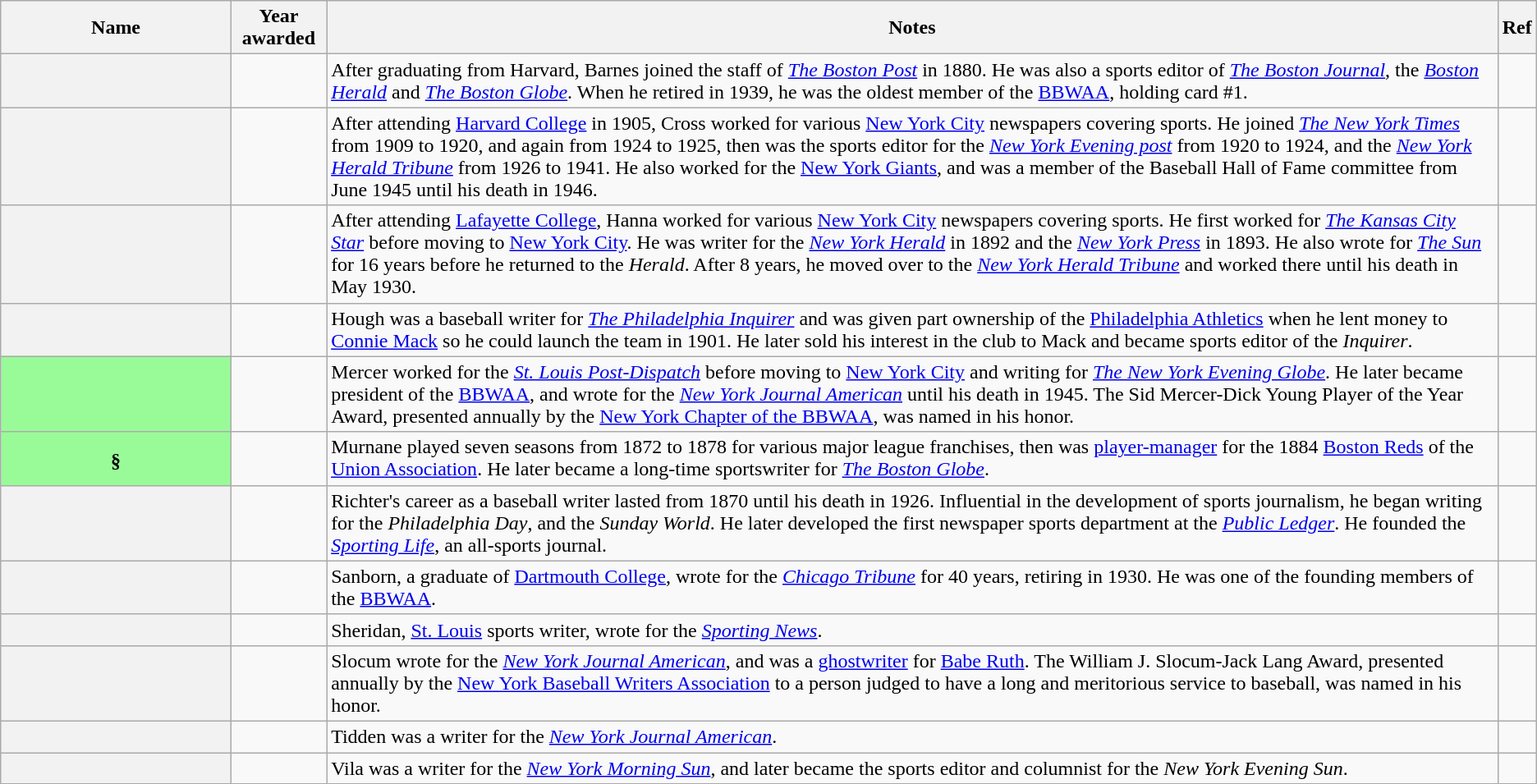<table class="wikitable sortable plainrowheaders">
<tr>
<th scope="col" width=15%>Name</th>
<th scope="col">Year awarded</th>
<th scope="col" class="unsortable">Notes</th>
<th scope="col" class="unsortable">Ref</th>
</tr>
<tr>
<th scope="row" style="text-align:center"></th>
<td align=center></td>
<td>After graduating from Harvard, Barnes joined the staff of <em><a href='#'>The Boston Post</a></em> in 1880. He was also a sports editor of <em><a href='#'>The Boston Journal</a></em>, the <em><a href='#'>Boston Herald</a></em> and <em><a href='#'>The Boston Globe</a></em>. When he retired in 1939, he was the oldest member of the <a href='#'>BBWAA</a>, holding card #1.</td>
<td align=center></td>
</tr>
<tr>
<th scope="row" style="text-align:center"></th>
<td align=center></td>
<td>After attending <a href='#'>Harvard College</a> in 1905, Cross worked for various <a href='#'>New York City</a> newspapers covering sports. He joined <em><a href='#'>The New York Times</a></em> from 1909 to 1920, and again from 1924 to 1925, then was the sports editor for the <em><a href='#'>New York Evening post</a></em> from 1920 to 1924, and the <em><a href='#'>New York Herald Tribune</a></em> from 1926 to 1941. He also worked for the <a href='#'>New York Giants</a>, and was a member of the Baseball Hall of Fame committee from June 1945 until his death in 1946.</td>
<td align=center></td>
</tr>
<tr>
<th scope="row" style="text-align:center"></th>
<td align=center></td>
<td>After attending <a href='#'>Lafayette College</a>, Hanna worked for various <a href='#'>New York City</a> newspapers covering sports. He first worked for <em><a href='#'>The Kansas City Star</a></em> before moving to <a href='#'>New York City</a>. He was writer for the <em><a href='#'>New York Herald</a></em> in 1892 and the <em><a href='#'>New York Press</a></em> in 1893. He also wrote for <em><a href='#'>The Sun</a></em> for 16 years before he returned to the <em>Herald</em>. After 8 years, he moved over to the <em><a href='#'>New York Herald Tribune</a></em> and worked there until his death in May 1930.</td>
<td align=center></td>
</tr>
<tr>
<th scope="row" style="text-align:center"></th>
<td align=center></td>
<td>Hough was a baseball writer for <em><a href='#'>The Philadelphia Inquirer</a></em> and was given part ownership of the <a href='#'>Philadelphia Athletics</a> when he lent money to <a href='#'>Connie Mack</a> so he could launch the team in 1901. He later sold his interest in the club to Mack and became sports editor of the <em>Inquirer</em>.</td>
<td align=center></td>
</tr>
<tr>
<th scope="row" style="text-align:center; background-color: #98FB98"><sup></sup></th>
<td align=center></td>
<td>Mercer worked for the <em><a href='#'>St. Louis Post-Dispatch</a></em> before moving to <a href='#'>New York City</a> and writing for <em><a href='#'>The New York Evening Globe</a></em>. He later became president of the <a href='#'>BBWAA</a>, and wrote for the <em><a href='#'>New York Journal American</a></em> until his death in 1945. The Sid Mercer-Dick Young Player of the Year Award, presented annually by the <a href='#'>New York Chapter of the BBWAA</a>, was named in his honor.</td>
<td align=center></td>
</tr>
<tr>
<th scope="row" style="text-align:center; background-color: #98FB98"><sup></sup>§</th>
<td align=center></td>
<td>Murnane played seven seasons from 1872 to 1878 for various major league franchises, then was <a href='#'>player-manager</a> for the 1884 <a href='#'>Boston Reds</a> of the <a href='#'>Union Association</a>. He later became a long-time sportswriter for <em><a href='#'>The Boston Globe</a></em>.</td>
<td align=center></td>
</tr>
<tr>
<th scope="row" style="text-align:center"></th>
<td align=center></td>
<td>Richter's career as a baseball writer lasted from 1870 until his death in 1926. Influential in the development of sports journalism, he began writing for the <em>Philadelphia Day</em>, and the <em>Sunday World</em>. He later developed the first newspaper sports department at the <em><a href='#'>Public Ledger</a></em>. He founded the <em><a href='#'>Sporting Life</a></em>, an all-sports journal.</td>
<td align=center></td>
</tr>
<tr>
<th scope="row" style="text-align:center"></th>
<td align=center></td>
<td>Sanborn, a graduate of <a href='#'>Dartmouth College</a>, wrote for the <em><a href='#'>Chicago Tribune</a></em> for 40 years, retiring in 1930. He was one of the founding members of the <a href='#'>BBWAA</a>.</td>
<td align=center></td>
</tr>
<tr>
<th scope="row" style="text-align:center"></th>
<td align=center></td>
<td>Sheridan, <a href='#'>St. Louis</a> sports writer, wrote for the <em><a href='#'>Sporting News</a></em>.</td>
<td align=center></td>
</tr>
<tr>
<th scope="row" style="text-align:center"></th>
<td align=center></td>
<td>Slocum wrote for the <em><a href='#'>New York Journal American</a></em>, and was a <a href='#'>ghostwriter</a> for <a href='#'>Babe Ruth</a>. The William J. Slocum-Jack Lang Award, presented annually by the <a href='#'>New York Baseball Writers Association</a> to a person judged to have a long and meritorious service to baseball, was named in his honor.</td>
<td align=center></td>
</tr>
<tr>
<th scope="row" style="text-align:center"></th>
<td align=center></td>
<td>Tidden was a writer for the <em><a href='#'>New York Journal American</a></em>.</td>
<td align=center></td>
</tr>
<tr>
<th scope="row" style="text-align:center"></th>
<td align=center></td>
<td>Vila was a writer for the <em><a href='#'>New York Morning Sun</a></em>, and later became the sports editor and columnist for the <em>New York Evening Sun</em>.</td>
<td align=center></td>
</tr>
</table>
